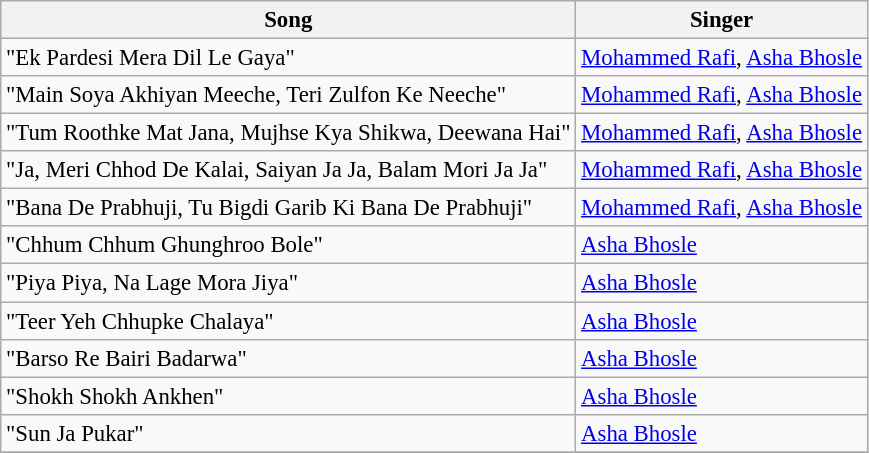<table class="wikitable" style="font-size:95%;">
<tr>
<th>Song</th>
<th>Singer</th>
</tr>
<tr>
<td>"Ek Pardesi Mera Dil Le Gaya"</td>
<td><a href='#'>Mohammed Rafi</a>, <a href='#'>Asha Bhosle</a></td>
</tr>
<tr>
<td>"Main Soya Akhiyan Meeche, Teri Zulfon Ke Neeche"</td>
<td><a href='#'>Mohammed Rafi</a>, <a href='#'>Asha Bhosle</a></td>
</tr>
<tr>
<td>"Tum Roothke Mat Jana, Mujhse Kya Shikwa, Deewana Hai"</td>
<td><a href='#'>Mohammed Rafi</a>, <a href='#'>Asha Bhosle</a></td>
</tr>
<tr>
<td>"Ja, Meri Chhod De Kalai, Saiyan Ja Ja, Balam Mori Ja Ja"</td>
<td><a href='#'>Mohammed Rafi</a>, <a href='#'>Asha Bhosle</a></td>
</tr>
<tr>
<td>"Bana De Prabhuji, Tu Bigdi Garib Ki Bana De Prabhuji"</td>
<td><a href='#'>Mohammed Rafi</a>, <a href='#'>Asha Bhosle</a></td>
</tr>
<tr>
<td>"Chhum Chhum Ghunghroo Bole"</td>
<td><a href='#'>Asha Bhosle</a></td>
</tr>
<tr>
<td>"Piya Piya, Na Lage Mora Jiya"</td>
<td><a href='#'>Asha Bhosle</a></td>
</tr>
<tr>
<td>"Teer Yeh Chhupke Chalaya"</td>
<td><a href='#'>Asha Bhosle</a></td>
</tr>
<tr>
<td>"Barso Re Bairi Badarwa"</td>
<td><a href='#'>Asha Bhosle</a></td>
</tr>
<tr>
<td>"Shokh Shokh Ankhen"</td>
<td><a href='#'>Asha Bhosle</a></td>
</tr>
<tr>
<td>"Sun Ja Pukar"</td>
<td><a href='#'>Asha Bhosle</a></td>
</tr>
<tr>
</tr>
</table>
